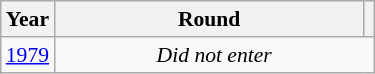<table class="wikitable" style="text-align: center; font-size:90%">
<tr>
<th>Year</th>
<th style="width:200px">Round</th>
<th></th>
</tr>
<tr>
<td><a href='#'>1979</a></td>
<td colspan="2"><em>Did not enter</em></td>
</tr>
</table>
